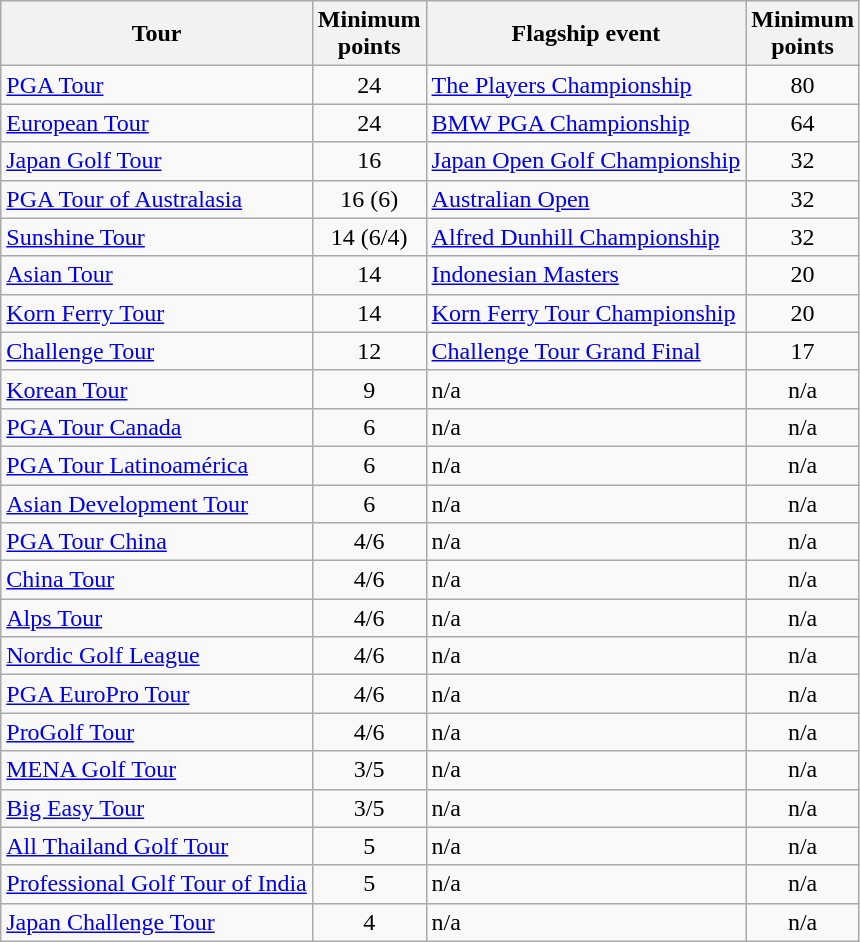<table class="wikitable">
<tr>
<th>Tour</th>
<th>Minimum<br>points</th>
<th>Flagship event</th>
<th>Minimum<br>points</th>
</tr>
<tr>
<td><a href='#'>PGA Tour</a></td>
<td align=center>24</td>
<td><a href='#'>The Players Championship</a></td>
<td align=center>80</td>
</tr>
<tr>
<td><a href='#'>European Tour</a></td>
<td align=center>24</td>
<td><a href='#'>BMW PGA Championship</a></td>
<td align=center>64</td>
</tr>
<tr>
<td><a href='#'>Japan Golf Tour</a></td>
<td align=center>16</td>
<td><a href='#'>Japan Open Golf Championship</a></td>
<td align=center>32</td>
</tr>
<tr>
<td><a href='#'>PGA Tour of Australasia</a></td>
<td align=center>16 (6)</td>
<td><a href='#'>Australian Open</a></td>
<td align=center>32</td>
</tr>
<tr>
<td><a href='#'>Sunshine Tour</a></td>
<td align=center>14 (6/4)</td>
<td><a href='#'>Alfred Dunhill Championship</a></td>
<td align=center>32</td>
</tr>
<tr>
<td><a href='#'>Asian Tour</a></td>
<td align=center>14</td>
<td><a href='#'>Indonesian Masters</a></td>
<td align=center>20</td>
</tr>
<tr>
<td><a href='#'>Korn Ferry Tour</a></td>
<td align=center>14</td>
<td><a href='#'>Korn Ferry Tour Championship</a></td>
<td align=center>20</td>
</tr>
<tr>
<td><a href='#'>Challenge Tour</a></td>
<td align=center>12</td>
<td><a href='#'>Challenge Tour Grand Final</a></td>
<td align=center>17</td>
</tr>
<tr>
<td><a href='#'>Korean Tour</a></td>
<td align=center>9</td>
<td>n/a</td>
<td align=center>n/a</td>
</tr>
<tr>
<td><a href='#'>PGA Tour Canada</a></td>
<td align=center>6</td>
<td>n/a</td>
<td align=center>n/a</td>
</tr>
<tr>
<td><a href='#'>PGA Tour Latinoamérica</a></td>
<td align=center>6</td>
<td>n/a</td>
<td align=center>n/a</td>
</tr>
<tr>
<td><a href='#'>Asian Development Tour</a></td>
<td align=center>6</td>
<td>n/a</td>
<td align=center>n/a</td>
</tr>
<tr>
<td><a href='#'>PGA Tour China</a></td>
<td align=center>4/6</td>
<td>n/a</td>
<td align=center>n/a</td>
</tr>
<tr>
<td><a href='#'>China Tour</a></td>
<td align=center>4/6</td>
<td>n/a</td>
<td align=center>n/a</td>
</tr>
<tr>
<td><a href='#'>Alps Tour</a></td>
<td align=center>4/6</td>
<td>n/a</td>
<td align=center>n/a</td>
</tr>
<tr>
<td><a href='#'>Nordic Golf League</a></td>
<td align=center>4/6</td>
<td>n/a</td>
<td align=center>n/a</td>
</tr>
<tr>
<td><a href='#'>PGA EuroPro Tour</a></td>
<td align=center>4/6</td>
<td>n/a</td>
<td align=center>n/a</td>
</tr>
<tr>
<td><a href='#'>ProGolf Tour</a></td>
<td align=center>4/6</td>
<td>n/a</td>
<td align=center>n/a</td>
</tr>
<tr>
<td><a href='#'>MENA Golf Tour</a></td>
<td align=center>3/5</td>
<td>n/a</td>
<td align=center>n/a</td>
</tr>
<tr>
<td><a href='#'>Big Easy Tour</a></td>
<td align=center>3/5</td>
<td>n/a</td>
<td align=center>n/a</td>
</tr>
<tr>
<td><a href='#'>All Thailand Golf Tour</a></td>
<td align=center>5</td>
<td>n/a</td>
<td align=center>n/a</td>
</tr>
<tr>
<td><a href='#'>Professional Golf Tour of India</a></td>
<td align=center>5</td>
<td>n/a</td>
<td align=center>n/a</td>
</tr>
<tr>
<td><a href='#'>Japan Challenge Tour</a></td>
<td align=center>4</td>
<td>n/a</td>
<td align=center>n/a</td>
</tr>
</table>
